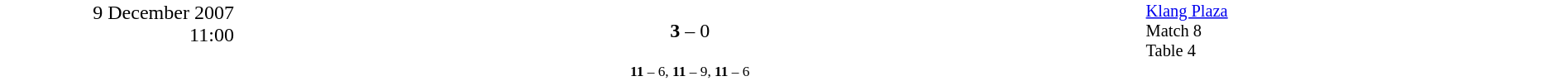<table style="width:100%; background:#ffffff;" cellspacing="0">
<tr>
<td rowspan="2" width="15%" style="text-align:right; vertical-align:top;">9 December 2007<br>11:00<br></td>
<td width="25%" style="text-align:right"><strong></strong></td>
<td width="8%" style="text-align:center"><strong>3</strong> – 0</td>
<td width="25%"></td>
<td width="27%" style="font-size:85%; vertical-align:top;"><a href='#'>Klang Plaza</a><br>Match 8<br>Table 4</td>
</tr>
<tr width="58%" style="font-size:85%;vertical-align:top;"|>
<td colspan="3" style="font-size:85%; text-align:center; vertical-align:top;"><strong>11</strong> – 6, <strong>11</strong> – 9, <strong>11</strong> – 6</td>
</tr>
</table>
